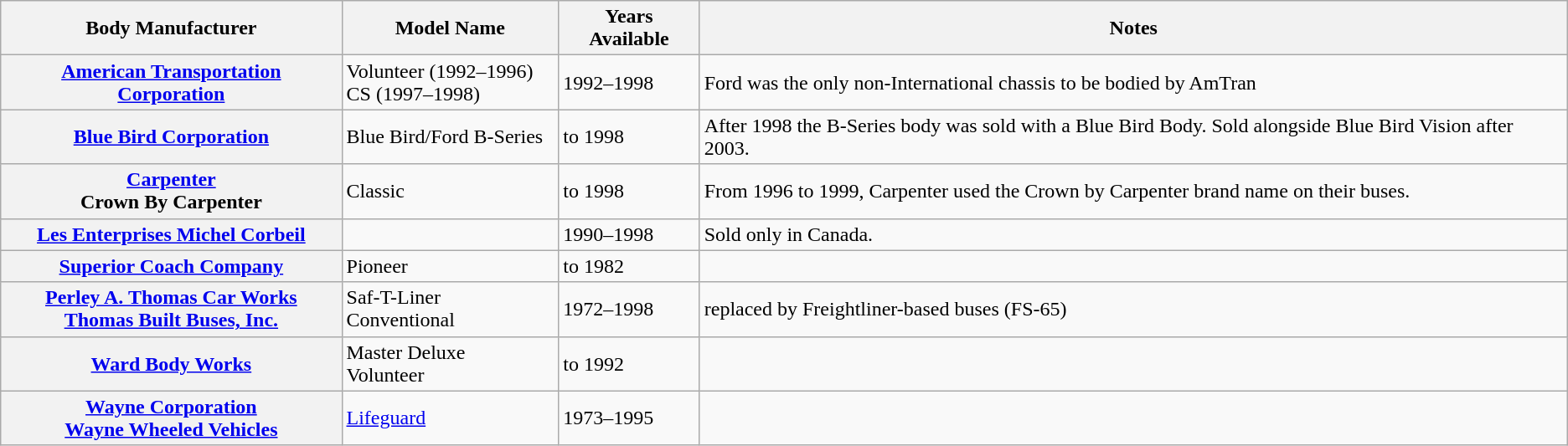<table class="wikitable" border="1">
<tr>
<th>Body Manufacturer</th>
<th>Model Name</th>
<th>Years Available</th>
<th>Notes</th>
</tr>
<tr>
<th><a href='#'>American Transportation Corporation</a></th>
<td>Volunteer (1992–1996) <br> CS (1997–1998)</td>
<td>1992–1998</td>
<td>Ford was the only non-International chassis to be bodied by AmTran</td>
</tr>
<tr>
<th><a href='#'>Blue Bird Corporation</a></th>
<td>Blue Bird/Ford B-Series</td>
<td>to 1998</td>
<td>After 1998 the B-Series body was sold with a Blue Bird Body. Sold alongside Blue Bird Vision after 2003.</td>
</tr>
<tr>
<th><a href='#'>Carpenter</a> <br> Crown By Carpenter</th>
<td>Classic</td>
<td>to 1998</td>
<td>From 1996 to 1999, Carpenter used the Crown by Carpenter brand name on their buses.</td>
</tr>
<tr>
<th><a href='#'>Les Enterprises Michel Corbeil</a></th>
<td></td>
<td>1990–1998</td>
<td>Sold only in Canada.</td>
</tr>
<tr>
<th><a href='#'>Superior Coach Company</a></th>
<td>Pioneer</td>
<td>to 1982</td>
<td></td>
</tr>
<tr>
<th><a href='#'>Perley A. Thomas Car Works</a> <br><a href='#'>Thomas Built Buses, Inc.</a></th>
<td>Saf-T-Liner Conventional</td>
<td>1972–1998</td>
<td>replaced by Freightliner-based buses (FS-65)</td>
</tr>
<tr>
<th><a href='#'>Ward Body Works</a></th>
<td>Master Deluxe <br> Volunteer</td>
<td>to 1992</td>
<td></td>
</tr>
<tr>
<th><a href='#'>Wayne Corporation</a><br><a href='#'>Wayne Wheeled Vehicles</a></th>
<td><a href='#'>Lifeguard</a></td>
<td>1973–1995</td>
<td></td>
</tr>
</table>
